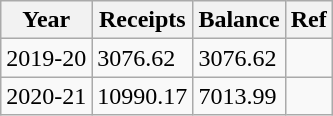<table class="wikitable">
<tr>
<th>Year</th>
<th>Receipts</th>
<th>Balance</th>
<th>Ref</th>
</tr>
<tr>
<td>2019-20</td>
<td>3076.62</td>
<td>3076.62</td>
<td></td>
</tr>
<tr>
<td>2020-21</td>
<td>10990.17</td>
<td>7013.99</td>
<td></td>
</tr>
</table>
